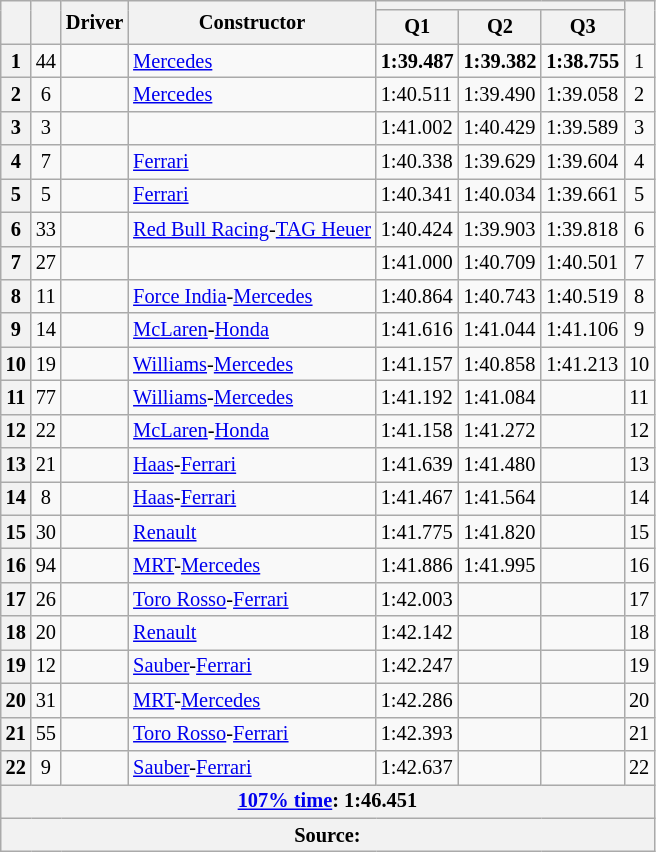<table class="wikitable sortable" style="font-size: 85%;">
<tr>
<th rowspan="2"></th>
<th rowspan="2"></th>
<th rowspan="2">Driver</th>
<th rowspan="2">Constructor</th>
<th colspan="3"></th>
<th rowspan="2"></th>
</tr>
<tr>
<th>Q1</th>
<th>Q2</th>
<th>Q3</th>
</tr>
<tr>
<th>1</th>
<td align="center">44</td>
<td></td>
<td><a href='#'>Mercedes</a></td>
<td><strong>1:39.487</strong></td>
<td><strong>1:39.382</strong></td>
<td><strong>1:38.755</strong></td>
<td align="center">1</td>
</tr>
<tr>
<th>2</th>
<td align="center">6</td>
<td></td>
<td><a href='#'>Mercedes</a></td>
<td>1:40.511</td>
<td>1:39.490</td>
<td>1:39.058</td>
<td align="center">2</td>
</tr>
<tr>
<th>3</th>
<td align="center">3</td>
<td></td>
<td></td>
<td>1:41.002</td>
<td>1:40.429</td>
<td>1:39.589</td>
<td align="center">3</td>
</tr>
<tr>
<th>4</th>
<td align="center">7</td>
<td></td>
<td><a href='#'>Ferrari</a></td>
<td>1:40.338</td>
<td>1:39.629</td>
<td>1:39.604</td>
<td align="center">4</td>
</tr>
<tr>
<th>5</th>
<td align="center">5</td>
<td></td>
<td><a href='#'>Ferrari</a></td>
<td>1:40.341</td>
<td>1:40.034</td>
<td>1:39.661</td>
<td align="center">5</td>
</tr>
<tr>
<th>6</th>
<td align="center">33</td>
<td></td>
<td><a href='#'>Red Bull Racing</a>-<a href='#'>TAG Heuer</a></td>
<td>1:40.424</td>
<td>1:39.903</td>
<td>1:39.818</td>
<td align="center">6</td>
</tr>
<tr>
<th>7</th>
<td align="center">27</td>
<td></td>
<td></td>
<td>1:41.000</td>
<td>1:40.709</td>
<td>1:40.501</td>
<td align="center">7</td>
</tr>
<tr>
<th>8</th>
<td align="center">11</td>
<td></td>
<td><a href='#'>Force India</a>-<a href='#'>Mercedes</a></td>
<td>1:40.864</td>
<td>1:40.743</td>
<td>1:40.519</td>
<td align="center">8</td>
</tr>
<tr>
<th>9</th>
<td align="center">14</td>
<td></td>
<td><a href='#'>McLaren</a>-<a href='#'>Honda</a></td>
<td>1:41.616</td>
<td>1:41.044</td>
<td>1:41.106</td>
<td align="center">9</td>
</tr>
<tr>
<th>10</th>
<td align="center">19</td>
<td></td>
<td><a href='#'>Williams</a>-<a href='#'>Mercedes</a></td>
<td>1:41.157</td>
<td>1:40.858</td>
<td>1:41.213</td>
<td align="center">10</td>
</tr>
<tr>
<th>11</th>
<td align="center">77</td>
<td></td>
<td><a href='#'>Williams</a>-<a href='#'>Mercedes</a></td>
<td>1:41.192</td>
<td>1:41.084</td>
<td></td>
<td align="center">11</td>
</tr>
<tr>
<th>12</th>
<td align="center">22</td>
<td></td>
<td><a href='#'>McLaren</a>-<a href='#'>Honda</a></td>
<td>1:41.158</td>
<td>1:41.272</td>
<td></td>
<td align="center">12</td>
</tr>
<tr>
<th>13</th>
<td align="center">21</td>
<td></td>
<td><a href='#'>Haas</a>-<a href='#'>Ferrari</a></td>
<td>1:41.639</td>
<td>1:41.480</td>
<td></td>
<td align="center">13</td>
</tr>
<tr>
<th>14</th>
<td align="center">8</td>
<td></td>
<td><a href='#'>Haas</a>-<a href='#'>Ferrari</a></td>
<td>1:41.467</td>
<td>1:41.564</td>
<td></td>
<td align="center">14</td>
</tr>
<tr>
<th>15</th>
<td align="center">30</td>
<td></td>
<td><a href='#'>Renault</a></td>
<td>1:41.775</td>
<td>1:41.820</td>
<td></td>
<td align="center">15</td>
</tr>
<tr>
<th>16</th>
<td align="center">94</td>
<td></td>
<td><a href='#'>MRT</a>-<a href='#'>Mercedes</a></td>
<td>1:41.886</td>
<td>1:41.995</td>
<td></td>
<td align="center">16</td>
</tr>
<tr>
<th>17</th>
<td align="center">26</td>
<td></td>
<td><a href='#'>Toro Rosso</a>-<a href='#'>Ferrari</a></td>
<td>1:42.003</td>
<td></td>
<td></td>
<td align="center">17</td>
</tr>
<tr>
<th>18</th>
<td align="center">20</td>
<td></td>
<td><a href='#'>Renault</a></td>
<td>1:42.142</td>
<td></td>
<td></td>
<td align="center">18</td>
</tr>
<tr>
<th>19</th>
<td align="center">12</td>
<td></td>
<td><a href='#'>Sauber</a>-<a href='#'>Ferrari</a></td>
<td>1:42.247</td>
<td></td>
<td></td>
<td align="center">19</td>
</tr>
<tr>
<th>20</th>
<td align="center">31</td>
<td></td>
<td><a href='#'>MRT</a>-<a href='#'>Mercedes</a></td>
<td>1:42.286</td>
<td></td>
<td></td>
<td align="center">20</td>
</tr>
<tr>
<th>21</th>
<td align="center">55</td>
<td></td>
<td><a href='#'>Toro Rosso</a>-<a href='#'>Ferrari</a></td>
<td>1:42.393</td>
<td></td>
<td></td>
<td align="center">21</td>
</tr>
<tr>
<th>22</th>
<td align="center">9</td>
<td></td>
<td><a href='#'>Sauber</a>-<a href='#'>Ferrari</a></td>
<td>1:42.637</td>
<td></td>
<td></td>
<td align="center">22</td>
</tr>
<tr>
<th colspan="8"><a href='#'>107% time</a>: 1:46.451</th>
</tr>
<tr>
<th colspan=8>Source:</th>
</tr>
</table>
